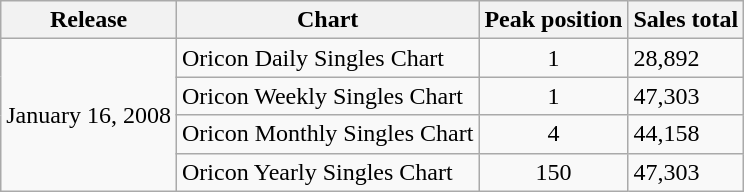<table class="wikitable">
<tr>
<th>Release</th>
<th>Chart</th>
<th>Peak position</th>
<th>Sales total</th>
</tr>
<tr>
<td rowspan="4">January 16, 2008</td>
<td>Oricon Daily Singles Chart</td>
<td align="center">1</td>
<td>28,892</td>
</tr>
<tr>
<td>Oricon Weekly Singles Chart</td>
<td align="center">1</td>
<td>47,303</td>
</tr>
<tr>
<td>Oricon Monthly Singles Chart</td>
<td align="center">4</td>
<td>44,158</td>
</tr>
<tr>
<td>Oricon Yearly Singles Chart</td>
<td align="center">150</td>
<td>47,303</td>
</tr>
</table>
